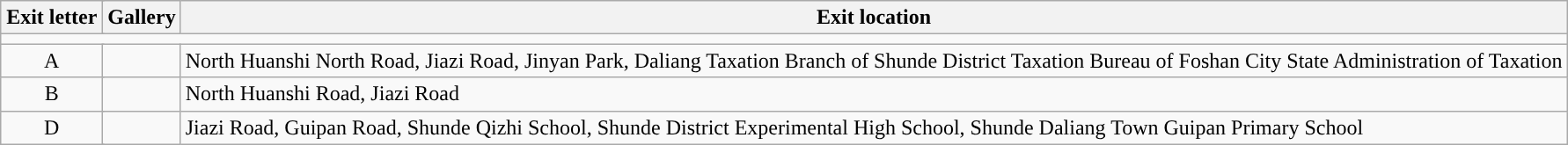<table class="wikitable">
<tr>
<th colspan=2 style="width:70px">Exit letter</th>
<th>Gallery</th>
<th>Exit location</th>
</tr>
<tr style="background:#">
<td colspan="4"></td>
</tr>
<tr>
<td colspan=2 align=center>A</td>
<td></td>
<td>North Huanshi North Road, Jiazi Road, Jinyan Park, Daliang Taxation Branch of Shunde District Taxation Bureau of Foshan City State Administration of Taxation</td>
</tr>
<tr>
<td colspan=2 align=center>B</td>
<td></td>
<td>North Huanshi Road, Jiazi Road</td>
</tr>
<tr>
<td colspan=2 align=center>D</td>
<td></td>
<td>Jiazi Road, Guipan Road, Shunde Qizhi School, Shunde District Experimental High School, Shunde Daliang Town Guipan Primary School</td>
</tr>
</table>
